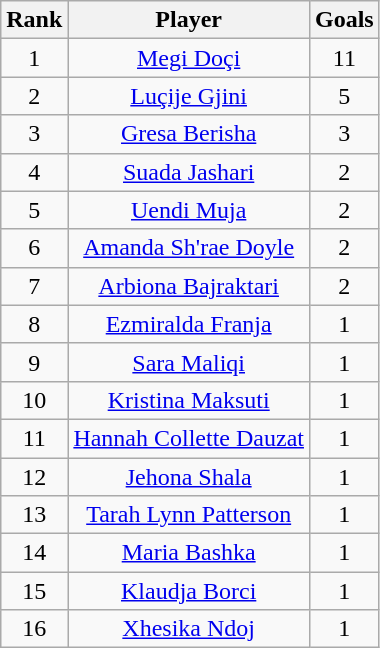<table class="wikitable" style="text-align:center">
<tr>
<th>Rank</th>
<th>Player</th>
<th>Goals</th>
</tr>
<tr>
<td rowspan=1>1</td>
<td><a href='#'>Megi Doçi</a></td>
<td>11</td>
</tr>
<tr>
<td rowspan=1>2</td>
<td><a href='#'>Luçije Gjini</a></td>
<td>5</td>
</tr>
<tr>
<td rowspan=1>3</td>
<td><a href='#'>Gresa Berisha</a></td>
<td>3</td>
</tr>
<tr>
<td rowspan=1>4</td>
<td><a href='#'>Suada Jashari</a></td>
<td>2</td>
</tr>
<tr>
<td rowspan=1>5</td>
<td><a href='#'>Uendi Muja</a></td>
<td>2</td>
</tr>
<tr>
<td rowspan=1>6</td>
<td><a href='#'>Amanda Sh'rae Doyle</a></td>
<td>2</td>
</tr>
<tr>
<td rowspan=1>7</td>
<td><a href='#'>Arbiona Bajraktari</a></td>
<td>2</td>
</tr>
<tr>
<td rowspan=1>8</td>
<td><a href='#'>Ezmiralda Franja</a></td>
<td>1</td>
</tr>
<tr>
<td rowspan=1>9</td>
<td><a href='#'>Sara Maliqi</a></td>
<td>1</td>
</tr>
<tr>
<td rowspan=1>10</td>
<td><a href='#'>Kristina Maksuti</a></td>
<td>1</td>
</tr>
<tr>
<td rowspan=1>11</td>
<td><a href='#'>Hannah Collette Dauzat</a></td>
<td>1</td>
</tr>
<tr>
<td rowspan=1>12</td>
<td><a href='#'>Jehona Shala</a></td>
<td>1</td>
</tr>
<tr>
<td rowspan=1>13</td>
<td><a href='#'>Tarah Lynn Patterson</a></td>
<td>1</td>
</tr>
<tr>
<td rowspan=1>14</td>
<td><a href='#'>Maria Bashka</a></td>
<td>1</td>
</tr>
<tr>
<td rowspan=1>15</td>
<td><a href='#'>Klaudja Borci</a></td>
<td>1</td>
</tr>
<tr>
<td rowspan=1>16</td>
<td><a href='#'>Xhesika Ndoj</a></td>
<td>1</td>
</tr>
</table>
